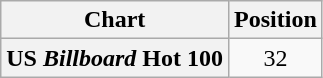<table class="wikitable plainrowheaders" style="text-align:center">
<tr>
<th scope="col">Chart</th>
<th scope="col">Position</th>
</tr>
<tr>
<th scope="row">US <em>Billboard</em> Hot 100</th>
<td>32</td>
</tr>
</table>
